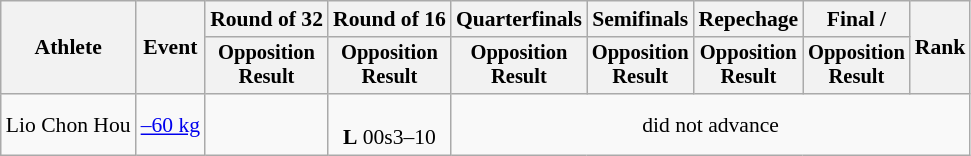<table class=wikitable style=font-size:90%;text-align:center>
<tr>
<th rowspan="2">Athlete</th>
<th rowspan="2">Event</th>
<th>Round of 32</th>
<th>Round of 16</th>
<th>Quarterfinals</th>
<th>Semifinals</th>
<th>Repechage</th>
<th>Final / </th>
<th rowspan=2>Rank</th>
</tr>
<tr style="font-size:95%">
<th>Opposition<br>Result</th>
<th>Opposition<br>Result</th>
<th>Opposition<br>Result</th>
<th>Opposition<br>Result</th>
<th>Opposition<br>Result</th>
<th>Opposition<br>Result</th>
</tr>
<tr>
<td align=left>Lio Chon Hou</td>
<td align=left><a href='#'>–60 kg</a></td>
<td></td>
<td><br><strong>L</strong> 00s3–10</td>
<td colspan=5>did not advance</td>
</tr>
</table>
